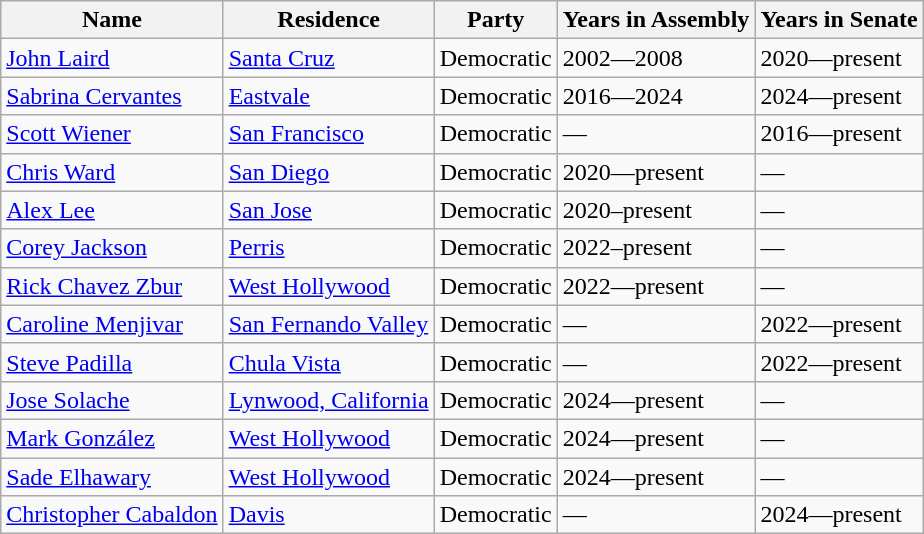<table class="wikitable sortable">
<tr>
<th>Name</th>
<th>Residence</th>
<th>Party</th>
<th>Years in Assembly</th>
<th>Years in Senate</th>
</tr>
<tr>
<td><a href='#'>John Laird</a></td>
<td><a href='#'>Santa Cruz</a></td>
<td>Democratic</td>
<td>2002—2008</td>
<td>2020—present</td>
</tr>
<tr>
<td><a href='#'>Sabrina Cervantes</a></td>
<td><a href='#'>Eastvale</a></td>
<td>Democratic</td>
<td>2016—2024</td>
<td>2024—present</td>
</tr>
<tr>
<td><a href='#'>Scott Wiener</a></td>
<td><a href='#'>San Francisco</a></td>
<td>Democratic</td>
<td>—</td>
<td>2016—present</td>
</tr>
<tr>
<td><a href='#'>Chris Ward</a></td>
<td><a href='#'>San Diego</a></td>
<td>Democratic</td>
<td>2020—present</td>
<td>—</td>
</tr>
<tr>
<td><a href='#'>Alex Lee</a></td>
<td><a href='#'>San Jose</a></td>
<td>Democratic</td>
<td>2020–present</td>
<td>—</td>
</tr>
<tr>
<td><a href='#'>Corey Jackson</a></td>
<td><a href='#'>Perris</a></td>
<td>Democratic</td>
<td>2022–present</td>
<td>—</td>
</tr>
<tr>
<td><a href='#'>Rick Chavez Zbur</a></td>
<td><a href='#'>West Hollywood</a></td>
<td>Democratic</td>
<td>2022—present</td>
<td>—</td>
</tr>
<tr>
<td><a href='#'>Caroline Menjivar</a></td>
<td><a href='#'>San Fernando Valley</a></td>
<td>Democratic</td>
<td>—</td>
<td>2022—present</td>
</tr>
<tr>
<td><a href='#'>Steve Padilla</a></td>
<td><a href='#'>Chula Vista</a></td>
<td>Democratic</td>
<td>—</td>
<td>2022—present</td>
</tr>
<tr>
<td><a href='#'>Jose Solache</a></td>
<td><a href='#'>Lynwood, California</a></td>
<td>Democratic</td>
<td>2024—present</td>
<td>—</td>
</tr>
<tr>
<td><a href='#'>Mark González</a></td>
<td><a href='#'>West Hollywood</a></td>
<td>Democratic</td>
<td>2024—present</td>
<td>—</td>
</tr>
<tr>
<td><a href='#'>Sade Elhawary</a></td>
<td><a href='#'>West Hollywood</a></td>
<td>Democratic</td>
<td>2024—present</td>
<td>—</td>
</tr>
<tr>
<td><a href='#'>Christopher Cabaldon</a></td>
<td><a href='#'>Davis</a></td>
<td>Democratic</td>
<td>—</td>
<td>2024—present</td>
</tr>
</table>
